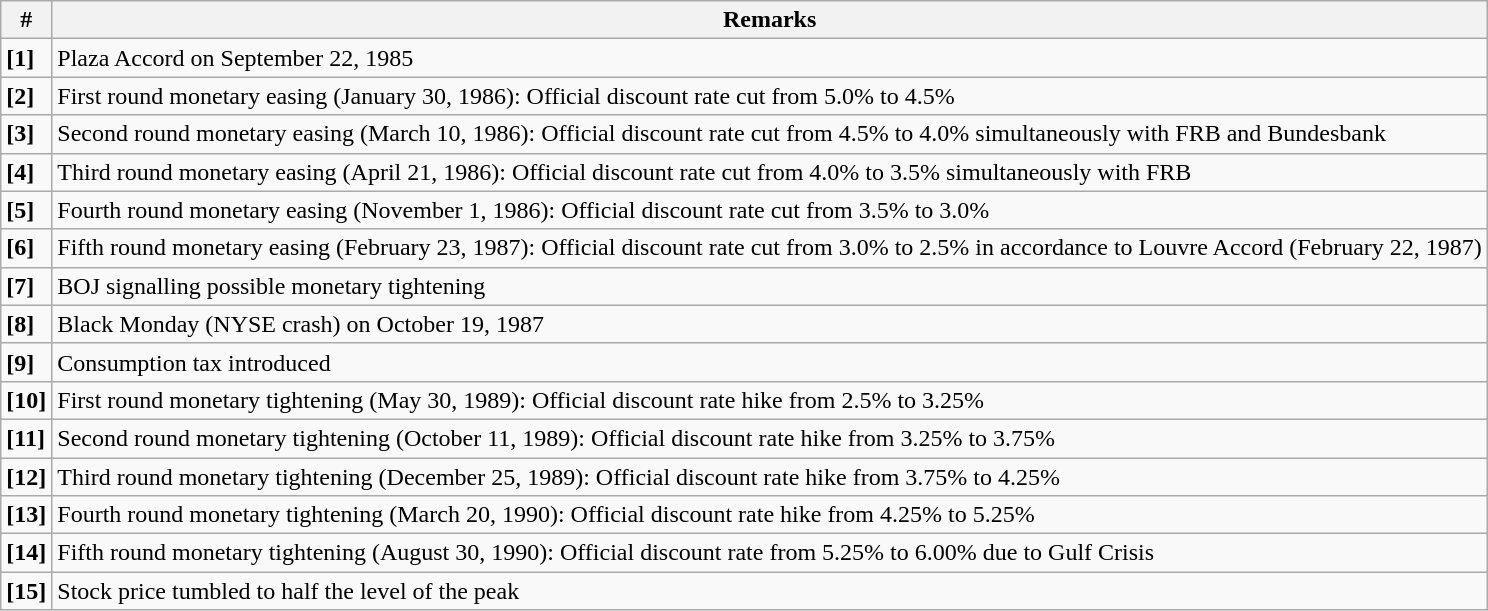<table class="wikitable">
<tr>
<th>#</th>
<th>Remarks</th>
</tr>
<tr>
<td><strong>[1]</strong></td>
<td>Plaza Accord on September 22, 1985</td>
</tr>
<tr>
<td><strong>[2]</strong></td>
<td>First round monetary easing (January 30, 1986): Official discount rate cut from 5.0% to 4.5%</td>
</tr>
<tr>
<td><strong>[3]</strong></td>
<td>Second round monetary easing (March 10, 1986): Official discount rate cut from 4.5% to 4.0% simultaneously with FRB and Bundesbank</td>
</tr>
<tr>
<td><strong>[4]</strong></td>
<td>Third round monetary easing (April 21, 1986): Official discount rate cut from 4.0% to 3.5% simultaneously with FRB</td>
</tr>
<tr>
<td><strong>[5]</strong></td>
<td>Fourth round monetary easing (November 1, 1986): Official discount rate cut from 3.5% to 3.0%</td>
</tr>
<tr>
<td><strong>[6]</strong></td>
<td>Fifth round monetary easing (February 23, 1987): Official discount rate cut from 3.0% to 2.5% in accordance to Louvre Accord (February 22, 1987)</td>
</tr>
<tr>
<td><strong>[7]</strong></td>
<td>BOJ signalling possible monetary tightening</td>
</tr>
<tr>
<td><strong>[8]</strong></td>
<td>Black Monday (NYSE crash) on October 19, 1987</td>
</tr>
<tr>
<td><strong>[9]</strong></td>
<td>Consumption tax introduced</td>
</tr>
<tr>
<td><strong>[10]</strong></td>
<td>First round monetary tightening (May 30, 1989): Official discount rate hike from 2.5% to 3.25%</td>
</tr>
<tr>
<td><strong>[11]</strong></td>
<td>Second round monetary tightening (October 11, 1989): Official discount rate hike from 3.25% to 3.75%</td>
</tr>
<tr>
<td><strong>[12]</strong></td>
<td>Third round monetary tightening (December 25, 1989): Official discount rate hike from 3.75% to 4.25%</td>
</tr>
<tr>
<td><strong>[13]</strong></td>
<td>Fourth round monetary tightening (March 20, 1990): Official discount rate hike from 4.25% to 5.25%</td>
</tr>
<tr>
<td><strong>[14]</strong></td>
<td>Fifth round monetary tightening (August 30, 1990): Official discount rate from 5.25% to 6.00% due to Gulf Crisis</td>
</tr>
<tr>
<td><strong>[15]</strong></td>
<td>Stock price tumbled to half the level of the peak</td>
</tr>
</table>
